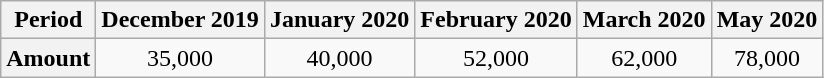<table class="wikitable" style="text-align: center; ">
<tr>
<th>Period</th>
<th>December 2019</th>
<th>January 2020</th>
<th>February 2020</th>
<th>March 2020</th>
<th>May 2020</th>
</tr>
<tr>
<th>Amount</th>
<td>35,000</td>
<td>40,000</td>
<td>52,000</td>
<td>62,000</td>
<td>78,000</td>
</tr>
</table>
